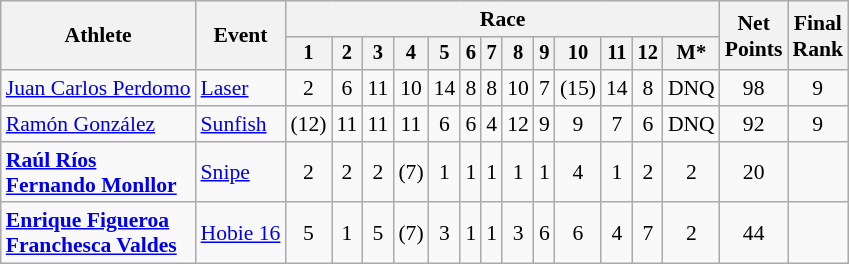<table class="wikitable" style="font-size:90%">
<tr>
<th rowspan=2>Athlete</th>
<th rowspan=2>Event</th>
<th colspan=13>Race</th>
<th rowspan=2>Net<br>Points</th>
<th rowspan=2>Final<br>Rank</th>
</tr>
<tr style="font-size:95%">
<th>1</th>
<th>2</th>
<th>3</th>
<th>4</th>
<th>5</th>
<th>6</th>
<th>7</th>
<th>8</th>
<th>9</th>
<th>10</th>
<th>11</th>
<th>12</th>
<th>M*</th>
</tr>
<tr align=center>
<td align=left><a href='#'>Juan Carlos Perdomo</a></td>
<td align=left><a href='#'>Laser</a></td>
<td>2</td>
<td>6</td>
<td>11</td>
<td>10</td>
<td>14</td>
<td>8</td>
<td>8</td>
<td>10</td>
<td>7</td>
<td>(15)</td>
<td>14</td>
<td>8</td>
<td>DNQ</td>
<td>98</td>
<td>9</td>
</tr>
<tr align=center>
<td align=left><a href='#'>Ramón González</a></td>
<td align=left><a href='#'>Sunfish</a></td>
<td>(12)</td>
<td>11</td>
<td>11</td>
<td>11</td>
<td>6</td>
<td>6</td>
<td>4</td>
<td>12</td>
<td>9</td>
<td>9</td>
<td>7</td>
<td>6</td>
<td>DNQ</td>
<td>92</td>
<td>9</td>
</tr>
<tr align=center>
<td align=left><strong><a href='#'>Raúl Ríos</a><br><a href='#'>Fernando Monllor</a></strong></td>
<td align=left><a href='#'>Snipe</a></td>
<td>2</td>
<td>2</td>
<td>2</td>
<td>(7)</td>
<td>1</td>
<td>1</td>
<td>1</td>
<td>1</td>
<td>1</td>
<td>4</td>
<td>1</td>
<td>2</td>
<td>2</td>
<td>20</td>
<td></td>
</tr>
<tr align=center>
<td align=left><strong><a href='#'>Enrique Figueroa</a><br><a href='#'>Franchesca Valdes</a></strong></td>
<td align=left><a href='#'>Hobie 16</a></td>
<td>5</td>
<td>1</td>
<td>5</td>
<td>(7)</td>
<td>3</td>
<td>1</td>
<td>1</td>
<td>3</td>
<td>6</td>
<td>6</td>
<td>4</td>
<td>7</td>
<td>2</td>
<td>44</td>
<td></td>
</tr>
</table>
